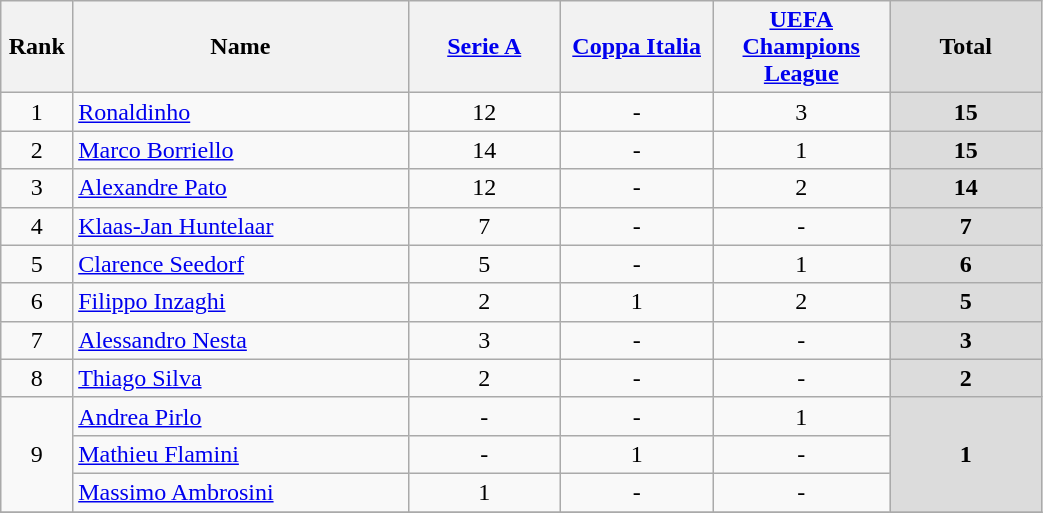<table class="wikitable" style="text-align: center;" width=55%>
<tr>
<th width=1%>Rank</th>
<th width=22%>Name</th>
<th width=10%><a href='#'>Serie A</a></th>
<th width=10%><a href='#'>Coppa Italia</a></th>
<th width=10%><a href='#'>UEFA Champions League</a></th>
<th width=10% style="background: #DCDCDC">Total</th>
</tr>
<tr>
<td rowspan=1>1</td>
<td style="text-align:left;"> <a href='#'>Ronaldinho</a></td>
<td>12</td>
<td>-</td>
<td>3</td>
<th rowspan=1 style="background: #DCDCDC">15</th>
</tr>
<tr>
<td rowspan=1>2</td>
<td style="text-align:left;"> <a href='#'>Marco Borriello</a></td>
<td>14</td>
<td>-</td>
<td>1</td>
<th rowspan=1 style="background: #DCDCDC">15</th>
</tr>
<tr>
<td rowspan=1>3</td>
<td style="text-align:left;"> <a href='#'>Alexandre Pato</a></td>
<td>12</td>
<td>-</td>
<td>2</td>
<th rowspan=1 style="background: #DCDCDC">14</th>
</tr>
<tr>
<td rowspan=1>4</td>
<td style="text-align:left;"> <a href='#'>Klaas-Jan Huntelaar</a></td>
<td>7</td>
<td>-</td>
<td>-</td>
<th rowspan=1 style="background: #DCDCDC">7</th>
</tr>
<tr>
<td rowspan=1>5</td>
<td style="text-align:left;"> <a href='#'>Clarence Seedorf</a></td>
<td>5</td>
<td>-</td>
<td>1</td>
<th rowspan=1 style="background: #DCDCDC">6</th>
</tr>
<tr>
<td rowspan=1>6</td>
<td style="text-align:left;"> <a href='#'>Filippo Inzaghi</a></td>
<td>2</td>
<td>1</td>
<td>2</td>
<th rowspan=1 style="background: #DCDCDC">5</th>
</tr>
<tr>
<td rowspan=1>7</td>
<td style="text-align:left;"> <a href='#'>Alessandro Nesta</a></td>
<td>3</td>
<td>-</td>
<td>-</td>
<th rowspan=1 style="background: #DCDCDC">3</th>
</tr>
<tr>
<td rowspan=1>8</td>
<td style="text-align:left;"> <a href='#'>Thiago Silva</a></td>
<td>2</td>
<td>-</td>
<td>-</td>
<th rowspan=1 style="background: #DCDCDC">2</th>
</tr>
<tr>
<td rowspan=3>9</td>
<td style="text-align:left;"> <a href='#'>Andrea Pirlo</a></td>
<td>-</td>
<td>-</td>
<td>1</td>
<th rowspan=3 style="background: #DCDCDC">1</th>
</tr>
<tr>
<td style="text-align:left;"> <a href='#'>Mathieu Flamini</a></td>
<td>-</td>
<td>1</td>
<td>-</td>
</tr>
<tr>
<td style="text-align:left;"> <a href='#'>Massimo Ambrosini</a></td>
<td>1</td>
<td>-</td>
<td>-</td>
</tr>
<tr>
</tr>
</table>
